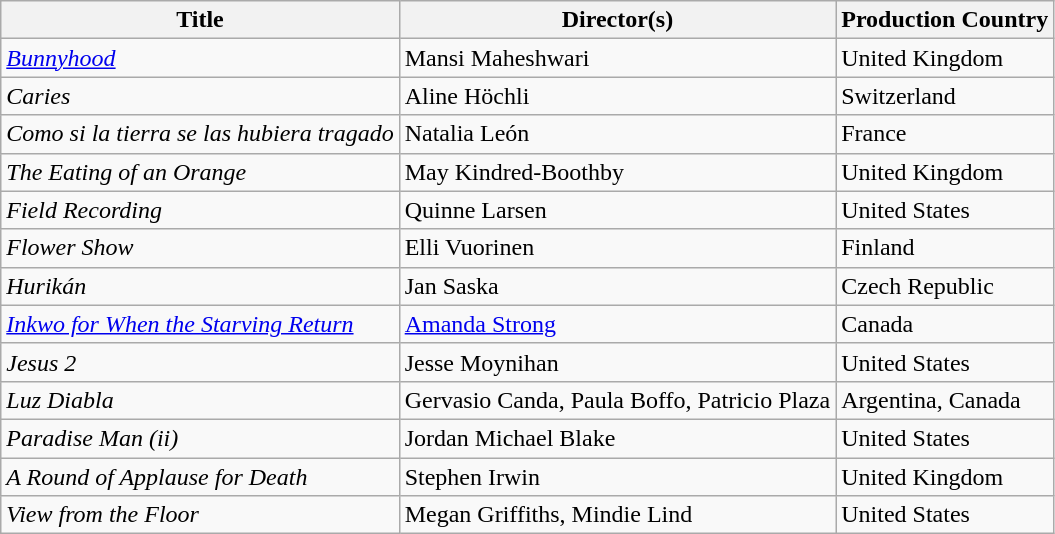<table class="wikitable plainrowheaders" style="margin-bottom:4px">
<tr>
<th scope="col">Title</th>
<th scope="col">Director(s)</th>
<th scope="col">Production Country</th>
</tr>
<tr>
<td><em><a href='#'>Bunnyhood</a></em></td>
<td>Mansi Maheshwari</td>
<td>United Kingdom</td>
</tr>
<tr>
<td><em>Caries</em></td>
<td>Aline Höchli</td>
<td>Switzerland</td>
</tr>
<tr>
<td><em>Como si la tierra se las hubiera tragado</em></td>
<td>Natalia León</td>
<td>France</td>
</tr>
<tr>
<td><em>The Eating of an Orange</em></td>
<td>May Kindred-Boothby</td>
<td>United Kingdom</td>
</tr>
<tr>
<td><em>Field Recording</em></td>
<td>Quinne Larsen</td>
<td>United States</td>
</tr>
<tr>
<td><em>Flower Show</em></td>
<td>Elli Vuorinen</td>
<td>Finland</td>
</tr>
<tr>
<td><em>Hurikán</em></td>
<td>Jan Saska</td>
<td>Czech Republic</td>
</tr>
<tr>
<td><em><a href='#'>Inkwo for When the Starving Return</a></em></td>
<td><a href='#'>Amanda Strong</a></td>
<td>Canada</td>
</tr>
<tr>
<td><em>Jesus 2</em></td>
<td>Jesse Moynihan</td>
<td>United States</td>
</tr>
<tr>
<td><em>Luz Diabla</em></td>
<td>Gervasio Canda, Paula Boffo, Patricio Plaza</td>
<td>Argentina, Canada</td>
</tr>
<tr>
<td><em>Paradise Man (ii)</em></td>
<td>Jordan Michael Blake</td>
<td>United States</td>
</tr>
<tr>
<td><em>A Round of Applause for Death</em></td>
<td>Stephen Irwin</td>
<td>United Kingdom</td>
</tr>
<tr>
<td><em>View from the Floor</em></td>
<td>Megan Griffiths, Mindie Lind</td>
<td>United States</td>
</tr>
</table>
